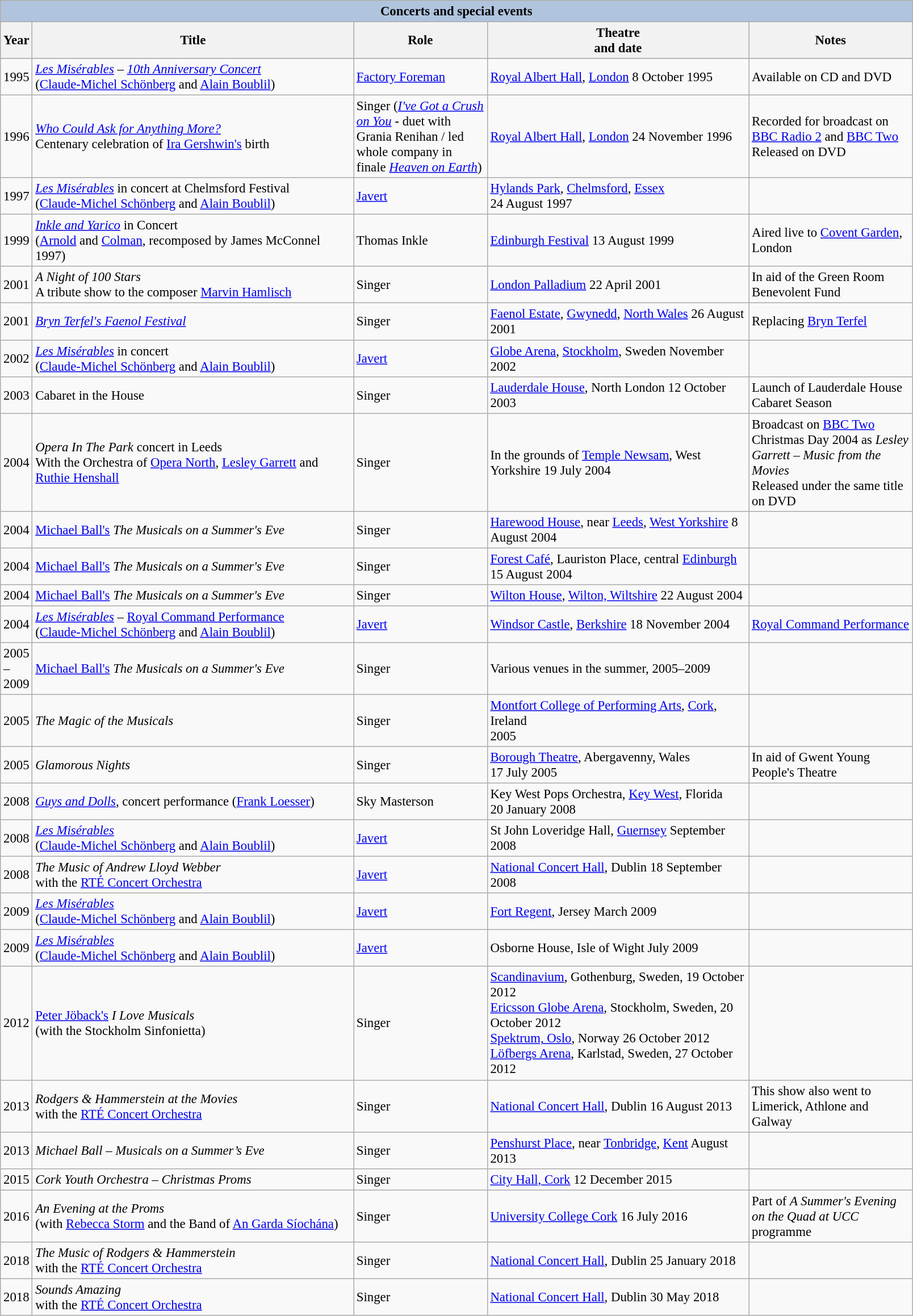<table class="wikitable" style="font-size:95%;">
<tr bgcolor="#CCCCCC" align="center">
<th colspan="5" style="background: LightSteelBlue;">Concerts and special events</th>
</tr>
<tr style="background:#ccc; text-align:center;">
<th scope="col" width="7px">Year</th>
<th scope="col" width="370px">Title</th>
<th scope="col" width="150px">Role</th>
<th scope="col" width="300px">Theatre<br>and date</th>
<th scope="col" width="185px">Notes</th>
</tr>
<tr>
<td>1995</td>
<td><em><a href='#'>Les Misérables</a> – <a href='#'>10th Anniversary Concert</a></em><br>(<a href='#'>Claude-Michel Schönberg</a> and <a href='#'>Alain Boublil</a>)</td>
<td><a href='#'>Factory Foreman</a></td>
<td><a href='#'>Royal Albert Hall</a>, <a href='#'>London</a> 8 October 1995</td>
<td>Available on CD and DVD</td>
</tr>
<tr>
<td>1996</td>
<td><em><a href='#'>Who Could Ask for Anything More?</a></em><br>Centenary celebration of <a href='#'>Ira Gershwin's</a> birth</td>
<td>Singer (<em><a href='#'>I've Got a Crush on You</a></em> - duet with Grania Renihan / led whole company in finale <em><a href='#'>Heaven on Earth</a></em>)</td>
<td><a href='#'>Royal Albert Hall</a>, <a href='#'>London</a> 24 November 1996</td>
<td>Recorded for broadcast on <a href='#'>BBC Radio 2</a> and <a href='#'>BBC Two</a><br>Released on DVD</td>
</tr>
<tr>
<td>1997</td>
<td><em><a href='#'>Les Misérables</a></em> in concert at Chelmsford Festival<br>(<a href='#'>Claude-Michel Schönberg</a> and <a href='#'>Alain Boublil</a>)</td>
<td><a href='#'>Javert</a></td>
<td><a href='#'>Hylands Park</a>, <a href='#'>Chelmsford</a>, <a href='#'>Essex</a><br>24 August 1997</td>
<td></td>
</tr>
<tr>
<td>1999</td>
<td><em><a href='#'>Inkle and Yarico</a></em> in Concert<br>(<a href='#'>Arnold</a> and <a href='#'>Colman</a>, recomposed by James McConnel 1997)</td>
<td>Thomas Inkle </td>
<td><a href='#'>Edinburgh Festival</a> 13 August 1999</td>
<td>Aired live to <a href='#'>Covent Garden</a>, London</td>
</tr>
<tr>
<td>2001</td>
<td><em>A Night of 100 Stars</em><br>A tribute show to the composer <a href='#'>Marvin Hamlisch</a></td>
<td>Singer </td>
<td><a href='#'>London Palladium</a> 22 April 2001</td>
<td>In aid of the Green Room Benevolent Fund</td>
</tr>
<tr>
<td>2001</td>
<td><em><a href='#'>Bryn Terfel's Faenol Festival</a></em></td>
<td>Singer </td>
<td><a href='#'>Faenol Estate</a>, <a href='#'>Gwynedd</a>, <a href='#'>North Wales</a> 26 August 2001</td>
<td>Replacing <a href='#'>Bryn Terfel</a></td>
</tr>
<tr>
<td>2002</td>
<td><em><a href='#'>Les Misérables</a></em> in concert<br>(<a href='#'>Claude-Michel Schönberg</a> and <a href='#'>Alain Boublil</a>)</td>
<td><a href='#'>Javert</a></td>
<td><a href='#'>Globe Arena</a>, <a href='#'>Stockholm</a>, Sweden November 2002</td>
<td></td>
</tr>
<tr>
<td>2003</td>
<td>Cabaret in the House<br></td>
<td>Singer </td>
<td><a href='#'>Lauderdale House</a>, North London 12 October 2003</td>
<td>Launch of Lauderdale House Cabaret Season</td>
</tr>
<tr>
<td>2004</td>
<td><em>Opera In The Park</em> concert in Leeds<br>With the Orchestra of <a href='#'>Opera North</a>, <a href='#'>Lesley Garrett</a> and <a href='#'>Ruthie Henshall</a></td>
<td>Singer </td>
<td>In the grounds of <a href='#'>Temple Newsam</a>, West Yorkshire 19 July 2004</td>
<td>Broadcast on <a href='#'>BBC Two</a> Christmas Day 2004 as <em>Lesley Garrett – Music from the Movies</em><br>Released under the same title on DVD</td>
</tr>
<tr>
<td>2004</td>
<td><a href='#'>Michael Ball's</a> <em>The Musicals on a Summer's Eve</em></td>
<td>Singer </td>
<td><a href='#'>Harewood House</a>, near <a href='#'>Leeds</a>, <a href='#'>West Yorkshire</a> 8 August 2004</td>
<td></td>
</tr>
<tr>
<td>2004</td>
<td><a href='#'>Michael Ball's</a> <em>The Musicals on a Summer's Eve</em></td>
<td>Singer </td>
<td><a href='#'>Forest Café</a>, Lauriston Place, central <a href='#'>Edinburgh</a> 15 August 2004</td>
<td></td>
</tr>
<tr>
<td>2004</td>
<td><a href='#'>Michael Ball's</a> <em>The Musicals on a Summer's Eve</em></td>
<td>Singer </td>
<td><a href='#'>Wilton House</a>, <a href='#'>Wilton, Wiltshire</a> 22 August 2004</td>
<td></td>
</tr>
<tr>
<td>2004</td>
<td><em><a href='#'>Les Misérables</a></em> – <a href='#'>Royal Command Performance</a><br>(<a href='#'>Claude-Michel Schönberg</a> and <a href='#'>Alain Boublil</a>)</td>
<td><a href='#'>Javert</a></td>
<td><a href='#'>Windsor Castle</a>, <a href='#'>Berkshire</a> 18 November 2004</td>
<td><a href='#'>Royal Command Performance</a></td>
</tr>
<tr>
<td>2005<br>– 2009</td>
<td><a href='#'>Michael Ball's</a> <em>The Musicals on a Summer's Eve</em></td>
<td>Singer </td>
<td>Various venues in the summer, 2005–2009</td>
<td></td>
</tr>
<tr>
<td>2005</td>
<td><em>The Magic of the Musicals</em></td>
<td>Singer </td>
<td><a href='#'>Montfort College of Performing Arts</a>, <a href='#'>Cork</a>, Ireland<br>2005</td>
<td></td>
</tr>
<tr>
<td>2005</td>
<td><em>Glamorous Nights</em></td>
<td>Singer </td>
<td><a href='#'>Borough Theatre</a>, Abergavenny, Wales<br>17 July 2005</td>
<td>In aid of Gwent Young People's Theatre</td>
</tr>
<tr>
<td>2008</td>
<td><em><a href='#'>Guys and Dolls</a></em>, concert performance (<a href='#'>Frank Loesser</a>)</td>
<td>Sky Masterson </td>
<td>Key West Pops Orchestra, <a href='#'>Key West</a>, Florida<br>20 January 2008</td>
<td></td>
</tr>
<tr>
<td>2008</td>
<td><em><a href='#'>Les Misérables</a></em><br>(<a href='#'>Claude-Michel Schönberg</a> and <a href='#'>Alain Boublil</a>)</td>
<td><a href='#'>Javert</a></td>
<td>St John Loveridge Hall, <a href='#'>Guernsey</a> September 2008</td>
<td></td>
</tr>
<tr>
<td>2008</td>
<td><em>The Music of Andrew Lloyd Webber</em><br>with the <a href='#'>RTÉ Concert Orchestra</a></td>
<td><a href='#'>Javert</a></td>
<td><a href='#'>National Concert Hall</a>, Dublin 18 September 2008</td>
<td></td>
</tr>
<tr>
<td>2009</td>
<td><em><a href='#'>Les Misérables</a></em><br>(<a href='#'>Claude-Michel Schönberg</a> and <a href='#'>Alain Boublil</a>)</td>
<td><a href='#'>Javert</a></td>
<td><a href='#'>Fort Regent</a>, Jersey March 2009</td>
<td></td>
</tr>
<tr>
<td>2009</td>
<td><em><a href='#'>Les Misérables</a></em><br>(<a href='#'>Claude-Michel Schönberg</a> and <a href='#'>Alain Boublil</a>)</td>
<td><a href='#'>Javert</a></td>
<td>Osborne House, Isle of Wight July 2009</td>
<td></td>
</tr>
<tr>
<td>2012</td>
<td><a href='#'>Peter Jöback's</a> <em>I Love Musicals</em><br>(with the Stockholm Sinfonietta)</td>
<td>Singer </td>
<td><a href='#'>Scandinavium</a>, Gothenburg, Sweden, 19 October 2012<br><a href='#'>Ericsson Globe Arena</a>, Stockholm, Sweden, 20 October 2012<br><a href='#'>Spektrum, Oslo</a>, Norway 26 October 2012<br><a href='#'>Löfbergs Arena</a>, Karlstad, Sweden, 27 October 2012</td>
<td></td>
</tr>
<tr>
<td>2013</td>
<td><em>Rodgers & Hammerstein at the Movies</em><br>with the <a href='#'>RTÉ Concert Orchestra</a></td>
<td>Singer </td>
<td><a href='#'>National Concert Hall</a>, Dublin 16 August 2013</td>
<td>This show also went to Limerick, Athlone and Galway</td>
</tr>
<tr>
<td>2013</td>
<td><em>Michael Ball – Musicals on a Summer’s Eve</em></td>
<td>Singer </td>
<td><a href='#'>Penshurst Place</a>, near <a href='#'>Tonbridge</a>, <a href='#'>Kent</a> August 2013</td>
</tr>
<tr>
<td>2015</td>
<td><em>Cork Youth Orchestra – Christmas Proms</em></td>
<td>Singer </td>
<td><a href='#'>City Hall, Cork</a> 12 December 2015</td>
<td></td>
</tr>
<tr>
<td>2016</td>
<td><em>An Evening at the Proms</em><br>(with <a href='#'>Rebecca Storm</a> and the Band of <a href='#'>An Garda Síochána</a>)</td>
<td>Singer </td>
<td><a href='#'>University College Cork</a> 16 July 2016</td>
<td>Part of <em>A Summer's Evening on the Quad at UCC</em> programme</td>
</tr>
<tr>
<td>2018</td>
<td><em>The Music of Rodgers & Hammerstein</em><br>with the <a href='#'>RTÉ Concert Orchestra</a></td>
<td>Singer </td>
<td><a href='#'>National Concert Hall</a>, Dublin 25 January 2018</td>
<td></td>
</tr>
<tr>
<td>2018</td>
<td><em>Sounds Amazing</em><br>with the <a href='#'>RTÉ Concert Orchestra</a></td>
<td>Singer </td>
<td><a href='#'>National Concert Hall</a>, Dublin 30 May 2018</td>
<td></td>
</tr>
</table>
